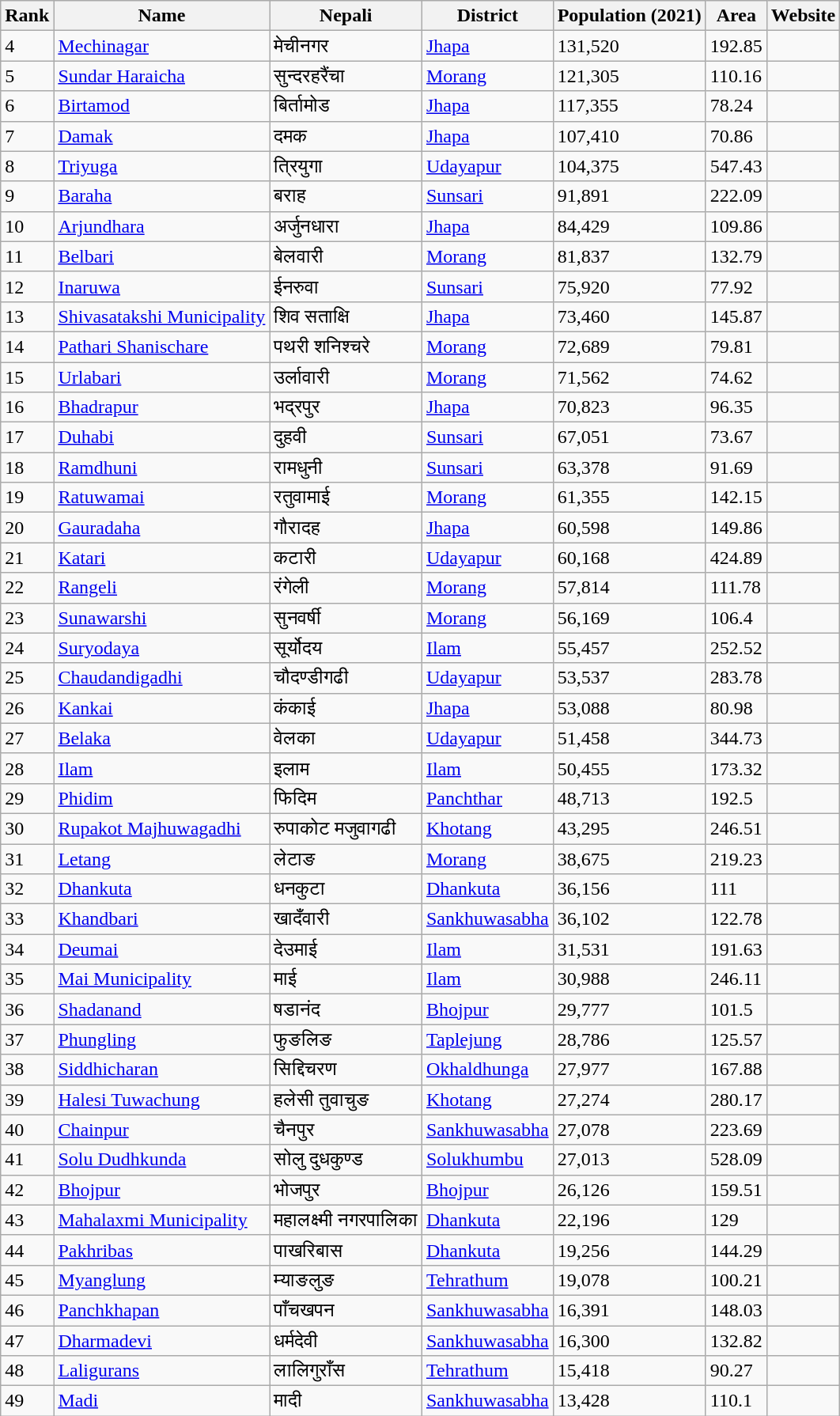<table class="wikitable sortable">
<tr>
<th>Rank</th>
<th>Name</th>
<th>Nepali</th>
<th>District</th>
<th>Population (2021)</th>
<th>Area</th>
<th>Website</th>
</tr>
<tr>
<td>4</td>
<td><a href='#'>Mechinagar</a></td>
<td>मेचीनगर</td>
<td><a href='#'>Jhapa</a></td>
<td>131,520</td>
<td>192.85</td>
<td></td>
</tr>
<tr>
<td>5</td>
<td><a href='#'>Sundar Haraicha</a></td>
<td>सुन्दरहरैंचा</td>
<td><a href='#'>Morang</a></td>
<td>121,305</td>
<td>110.16</td>
<td></td>
</tr>
<tr>
<td>6</td>
<td><a href='#'>Birtamod</a></td>
<td>बिर्तामोड</td>
<td><a href='#'>Jhapa</a></td>
<td>117,355</td>
<td>78.24</td>
<td></td>
</tr>
<tr>
<td>7</td>
<td><a href='#'>Damak</a></td>
<td>दमक</td>
<td><a href='#'>Jhapa</a></td>
<td>107,410</td>
<td>70.86</td>
<td></td>
</tr>
<tr>
<td>8</td>
<td><a href='#'>Triyuga</a></td>
<td>त्रियुगा</td>
<td><a href='#'>Udayapur</a></td>
<td>104,375</td>
<td>547.43</td>
<td></td>
</tr>
<tr>
<td>9</td>
<td><a href='#'>Baraha</a></td>
<td>बराह</td>
<td><a href='#'>Sunsari</a></td>
<td>91,891</td>
<td>222.09</td>
<td></td>
</tr>
<tr>
<td>10</td>
<td><a href='#'>Arjundhara</a></td>
<td>अर्जुनधारा</td>
<td><a href='#'>Jhapa</a></td>
<td>84,429</td>
<td>109.86</td>
<td></td>
</tr>
<tr>
<td>11</td>
<td><a href='#'>Belbari</a></td>
<td>बेलवारी</td>
<td><a href='#'>Morang</a></td>
<td>81,837</td>
<td>132.79</td>
<td></td>
</tr>
<tr>
<td>12</td>
<td><a href='#'>Inaruwa</a></td>
<td>ईनरुवा</td>
<td><a href='#'>Sunsari</a></td>
<td>75,920</td>
<td>77.92</td>
<td></td>
</tr>
<tr>
<td>13</td>
<td><a href='#'>Shivasatakshi Municipality</a></td>
<td>शिव सताक्षि</td>
<td><a href='#'>Jhapa</a></td>
<td>73,460</td>
<td>145.87</td>
<td></td>
</tr>
<tr>
<td>14</td>
<td><a href='#'>Pathari Shanischare</a></td>
<td>पथरी शनिश्चरे</td>
<td><a href='#'>Morang</a></td>
<td>72,689</td>
<td>79.81</td>
<td></td>
</tr>
<tr>
<td>15</td>
<td><a href='#'>Urlabari</a></td>
<td>उर्लावारी</td>
<td><a href='#'>Morang</a></td>
<td>71,562</td>
<td>74.62</td>
<td></td>
</tr>
<tr>
<td>16</td>
<td><a href='#'>Bhadrapur</a></td>
<td>भद्रपुर</td>
<td><a href='#'>Jhapa</a></td>
<td>70,823</td>
<td>96.35</td>
<td></td>
</tr>
<tr>
<td>17</td>
<td><a href='#'>Duhabi</a></td>
<td>दुहवी</td>
<td><a href='#'>Sunsari</a></td>
<td>67,051</td>
<td>73.67</td>
<td></td>
</tr>
<tr>
<td>18</td>
<td><a href='#'>Ramdhuni</a></td>
<td>रामधुनी</td>
<td><a href='#'>Sunsari</a></td>
<td>63,378</td>
<td>91.69</td>
<td></td>
</tr>
<tr>
<td>19</td>
<td><a href='#'>Ratuwamai</a></td>
<td>रतुवामाई</td>
<td><a href='#'>Morang</a></td>
<td>61,355</td>
<td>142.15</td>
<td></td>
</tr>
<tr>
<td>20</td>
<td><a href='#'>Gauradaha</a></td>
<td>गौरादह</td>
<td><a href='#'>Jhapa</a></td>
<td>60,598</td>
<td>149.86</td>
<td></td>
</tr>
<tr>
<td>21</td>
<td><a href='#'>Katari</a></td>
<td>कटारी</td>
<td><a href='#'>Udayapur</a></td>
<td>60,168</td>
<td>424.89</td>
<td></td>
</tr>
<tr>
<td>22</td>
<td><a href='#'>Rangeli</a></td>
<td>रंगेली</td>
<td><a href='#'>Morang</a></td>
<td>57,814</td>
<td>111.78</td>
<td></td>
</tr>
<tr>
<td>23</td>
<td><a href='#'>Sunawarshi</a></td>
<td>सुनवर्षी</td>
<td><a href='#'>Morang</a></td>
<td>56,169</td>
<td>106.4</td>
<td></td>
</tr>
<tr>
<td>24</td>
<td><a href='#'>Suryodaya</a></td>
<td>सूर्योदय</td>
<td><a href='#'>Ilam</a></td>
<td>55,457</td>
<td>252.52</td>
<td></td>
</tr>
<tr>
<td>25</td>
<td><a href='#'>Chaudandigadhi</a></td>
<td>चौदण्डीगढी</td>
<td><a href='#'>Udayapur</a></td>
<td>53,537</td>
<td>283.78</td>
<td></td>
</tr>
<tr>
<td>26</td>
<td><a href='#'>Kankai</a></td>
<td>कंकाई</td>
<td><a href='#'>Jhapa</a></td>
<td>53,088</td>
<td>80.98</td>
<td></td>
</tr>
<tr>
<td>27</td>
<td><a href='#'>Belaka</a></td>
<td>वेलका</td>
<td><a href='#'>Udayapur</a></td>
<td>51,458</td>
<td>344.73</td>
<td></td>
</tr>
<tr>
<td>28</td>
<td><a href='#'>Ilam</a></td>
<td>इलाम</td>
<td><a href='#'>Ilam</a></td>
<td>50,455</td>
<td>173.32</td>
<td></td>
</tr>
<tr>
<td>29</td>
<td><a href='#'>Phidim</a></td>
<td>फिदिम</td>
<td><a href='#'>Panchthar</a></td>
<td>48,713</td>
<td>192.5</td>
<td></td>
</tr>
<tr>
<td>30</td>
<td><a href='#'>Rupakot Majhuwagadhi</a></td>
<td>रुपाकोट मजुवागढी</td>
<td><a href='#'>Khotang</a></td>
<td>43,295</td>
<td>246.51</td>
<td></td>
</tr>
<tr>
<td>31</td>
<td><a href='#'>Letang</a></td>
<td>लेटाङ</td>
<td><a href='#'>Morang</a></td>
<td>38,675</td>
<td>219.23</td>
<td></td>
</tr>
<tr>
<td>32</td>
<td><a href='#'>Dhankuta</a></td>
<td>धनकुटा</td>
<td><a href='#'>Dhankuta</a></td>
<td>36,156</td>
<td>111</td>
<td></td>
</tr>
<tr>
<td>33</td>
<td><a href='#'>Khandbari</a></td>
<td>खादँवारी</td>
<td><a href='#'>Sankhuwasabha</a></td>
<td>36,102</td>
<td>122.78</td>
<td></td>
</tr>
<tr>
<td>34</td>
<td><a href='#'>Deumai</a></td>
<td>देउमाई</td>
<td><a href='#'>Ilam</a></td>
<td>31,531</td>
<td>191.63</td>
<td></td>
</tr>
<tr>
<td>35</td>
<td><a href='#'>Mai Municipality</a></td>
<td>माई</td>
<td><a href='#'>Ilam</a></td>
<td>30,988</td>
<td>246.11</td>
<td></td>
</tr>
<tr>
<td>36</td>
<td><a href='#'>Shadanand</a></td>
<td>षडानंद</td>
<td><a href='#'>Bhojpur</a></td>
<td>29,777</td>
<td>101.5</td>
<td></td>
</tr>
<tr>
<td>37</td>
<td><a href='#'>Phungling</a></td>
<td>फुङलिङ</td>
<td><a href='#'>Taplejung</a></td>
<td>28,786</td>
<td>125.57</td>
<td></td>
</tr>
<tr>
<td>38</td>
<td><a href='#'>Siddhicharan</a></td>
<td>सिद्दिचरण</td>
<td><a href='#'>Okhaldhunga</a></td>
<td>27,977</td>
<td>167.88</td>
<td></td>
</tr>
<tr>
<td>39</td>
<td><a href='#'>Halesi Tuwachung</a></td>
<td>हलेसी तुवाचुङ</td>
<td><a href='#'>Khotang</a></td>
<td>27,274</td>
<td>280.17</td>
<td></td>
</tr>
<tr>
<td>40</td>
<td><a href='#'>Chainpur</a></td>
<td>चैनपुर</td>
<td><a href='#'>Sankhuwasabha</a></td>
<td>27,078</td>
<td>223.69</td>
<td></td>
</tr>
<tr>
<td>41</td>
<td><a href='#'>Solu Dudhkunda</a></td>
<td>सोलु दुधकुण्ड</td>
<td><a href='#'>Solukhumbu</a></td>
<td>27,013</td>
<td>528.09</td>
<td></td>
</tr>
<tr>
<td>42</td>
<td><a href='#'>Bhojpur</a></td>
<td>भोजपुर</td>
<td><a href='#'>Bhojpur</a></td>
<td>26,126</td>
<td>159.51</td>
<td></td>
</tr>
<tr>
<td>43</td>
<td><a href='#'>Mahalaxmi Municipality</a></td>
<td>महालक्ष्मी नगरपालिका</td>
<td><a href='#'>Dhankuta</a></td>
<td>22,196</td>
<td>129</td>
<td></td>
</tr>
<tr>
<td>44</td>
<td><a href='#'>Pakhribas</a></td>
<td>पाखरिबास</td>
<td><a href='#'>Dhankuta</a></td>
<td>19,256</td>
<td>144.29</td>
<td></td>
</tr>
<tr>
<td>45</td>
<td><a href='#'>Myanglung</a></td>
<td>म्याङलुङ</td>
<td><a href='#'>Tehrathum</a></td>
<td>19,078</td>
<td>100.21</td>
<td></td>
</tr>
<tr>
<td>46</td>
<td><a href='#'>Panchkhapan</a></td>
<td>पाँचखपन</td>
<td><a href='#'>Sankhuwasabha</a></td>
<td>16,391</td>
<td>148.03</td>
<td></td>
</tr>
<tr>
<td>47</td>
<td><a href='#'>Dharmadevi</a></td>
<td>धर्मदेवी</td>
<td><a href='#'>Sankhuwasabha</a></td>
<td>16,300</td>
<td>132.82</td>
<td></td>
</tr>
<tr>
<td>48</td>
<td><a href='#'>Laligurans</a></td>
<td>लालिगुराँस</td>
<td><a href='#'>Tehrathum</a></td>
<td>15,418</td>
<td>90.27</td>
<td></td>
</tr>
<tr>
<td>49</td>
<td><a href='#'>Madi</a></td>
<td>मादी</td>
<td><a href='#'>Sankhuwasabha</a></td>
<td>13,428</td>
<td>110.1</td>
<td></td>
</tr>
</table>
